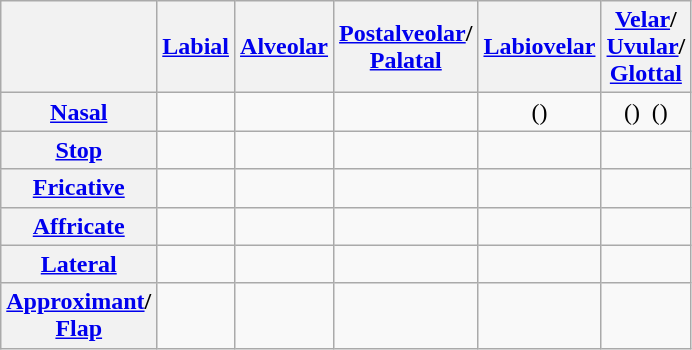<table class="wikitable" style=text-align:center>
<tr>
<th></th>
<th><a href='#'>Labial</a></th>
<th><a href='#'>Alveolar</a></th>
<th><a href='#'>Postalveolar</a>/<br><a href='#'>Palatal</a></th>
<th><a href='#'>Labiovelar</a></th>
<th><a href='#'>Velar</a>/<br><a href='#'>Uvular</a>/<br><a href='#'>Glottal</a></th>
</tr>
<tr>
<th><a href='#'>Nasal</a></th>
<td></td>
<td></td>
<td></td>
<td>()</td>
<td>()  ()</td>
</tr>
<tr>
<th><a href='#'>Stop</a></th>
<td>  </td>
<td>  </td>
<td></td>
<td>  </td>
<td>  </td>
</tr>
<tr>
<th><a href='#'>Fricative</a></th>
<td>  </td>
<td>  </td>
<td>  </td>
<td></td>
<td></td>
</tr>
<tr>
<th><a href='#'>Affricate</a></th>
<td></td>
<td></td>
<td>  </td>
<td></td>
<td></td>
</tr>
<tr>
<th><a href='#'>Lateral</a></th>
<td></td>
<td></td>
<td></td>
<td></td>
<td></td>
</tr>
<tr>
<th><a href='#'>Approximant</a>/<br><a href='#'>Flap</a></th>
<td></td>
<td></td>
<td></td>
<td></td>
<td></td>
</tr>
</table>
